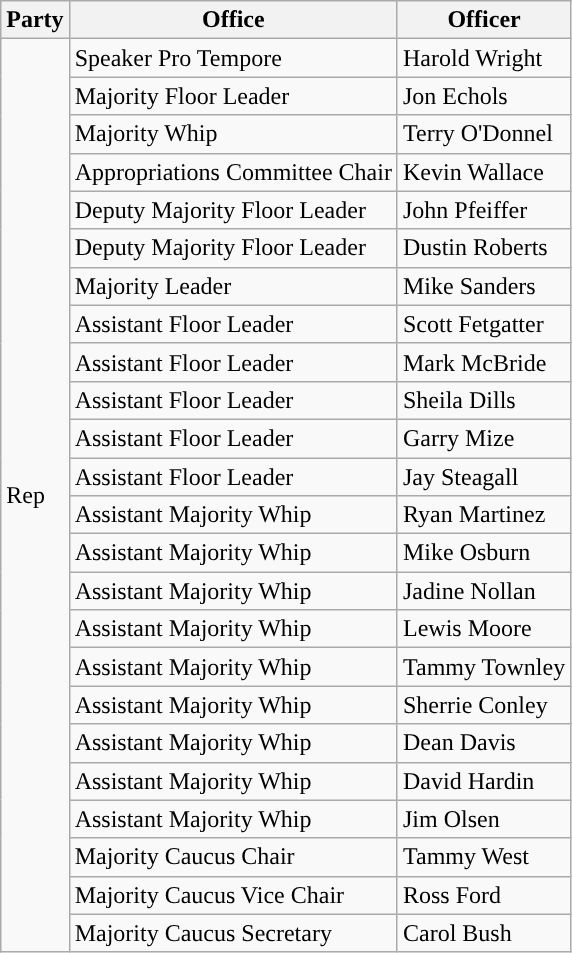<table class=wikitable>
<tr>
<th>Party</th>
<th>Office</th>
<th>Officer</th>
</tr>
<tr>
<td rowspan=24 style="background: ">Rep</td>
<td>Speaker Pro Tempore</td>
<td>Harold Wright</td>
</tr>
<tr>
<td>Majority Floor Leader</td>
<td>Jon Echols</td>
</tr>
<tr>
<td>Majority Whip</td>
<td>Terry O'Donnel</td>
</tr>
<tr>
<td>Appropriations Committee Chair</td>
<td>Kevin Wallace</td>
</tr>
<tr>
<td>Deputy Majority Floor Leader</td>
<td>John Pfeiffer</td>
</tr>
<tr>
<td>Deputy Majority Floor Leader</td>
<td>Dustin Roberts</td>
</tr>
<tr>
<td>Majority Leader</td>
<td>Mike Sanders</td>
</tr>
<tr>
<td>Assistant Floor Leader</td>
<td>Scott Fetgatter</td>
</tr>
<tr>
<td>Assistant Floor Leader</td>
<td>Mark McBride</td>
</tr>
<tr>
<td>Assistant Floor Leader</td>
<td>Sheila Dills</td>
</tr>
<tr>
<td>Assistant Floor Leader</td>
<td>Garry Mize</td>
</tr>
<tr>
<td>Assistant Floor Leader</td>
<td>Jay Steagall</td>
</tr>
<tr>
<td>Assistant Majority Whip</td>
<td>Ryan Martinez</td>
</tr>
<tr>
<td>Assistant Majority Whip</td>
<td>Mike Osburn</td>
</tr>
<tr>
<td>Assistant Majority Whip</td>
<td>Jadine Nollan</td>
</tr>
<tr>
<td>Assistant Majority Whip</td>
<td>Lewis Moore</td>
</tr>
<tr>
<td>Assistant Majority Whip</td>
<td>Tammy Townley</td>
</tr>
<tr>
<td>Assistant Majority Whip</td>
<td>Sherrie Conley</td>
</tr>
<tr>
<td>Assistant Majority Whip</td>
<td>Dean Davis</td>
</tr>
<tr>
<td>Assistant Majority Whip</td>
<td>David Hardin</td>
</tr>
<tr>
<td>Assistant Majority Whip</td>
<td>Jim Olsen</td>
</tr>
<tr>
<td>Majority Caucus Chair</td>
<td>Tammy West</td>
</tr>
<tr>
<td>Majority Caucus Vice Chair</td>
<td>Ross Ford</td>
</tr>
<tr>
<td>Majority Caucus Secretary</td>
<td>Carol Bush</td>
</tr>
</table>
